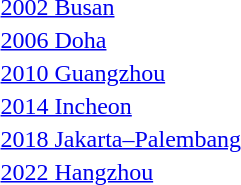<table>
<tr>
<td><a href='#'>2002 Busan</a></td>
<td></td>
<td></td>
<td></td>
</tr>
<tr>
<td rowspan=2><a href='#'>2006 Doha</a></td>
<td rowspan=2></td>
<td rowspan=2></td>
<td></td>
</tr>
<tr>
<td></td>
</tr>
<tr>
<td rowspan=2><a href='#'>2010 Guangzhou</a></td>
<td rowspan=2></td>
<td rowspan=2></td>
<td></td>
</tr>
<tr>
<td></td>
</tr>
<tr>
<td rowspan=2><a href='#'>2014 Incheon</a></td>
<td rowspan=2></td>
<td rowspan=2></td>
<td></td>
</tr>
<tr>
<td></td>
</tr>
<tr>
<td rowspan=2><a href='#'>2018 Jakarta–Palembang</a></td>
<td rowspan=2></td>
<td rowspan=2></td>
<td></td>
</tr>
<tr>
<td></td>
</tr>
<tr>
<td rowspan=2><a href='#'>2022 Hangzhou</a></td>
<td rowspan=2></td>
<td rowspan=2></td>
<td></td>
</tr>
<tr>
<td></td>
</tr>
</table>
